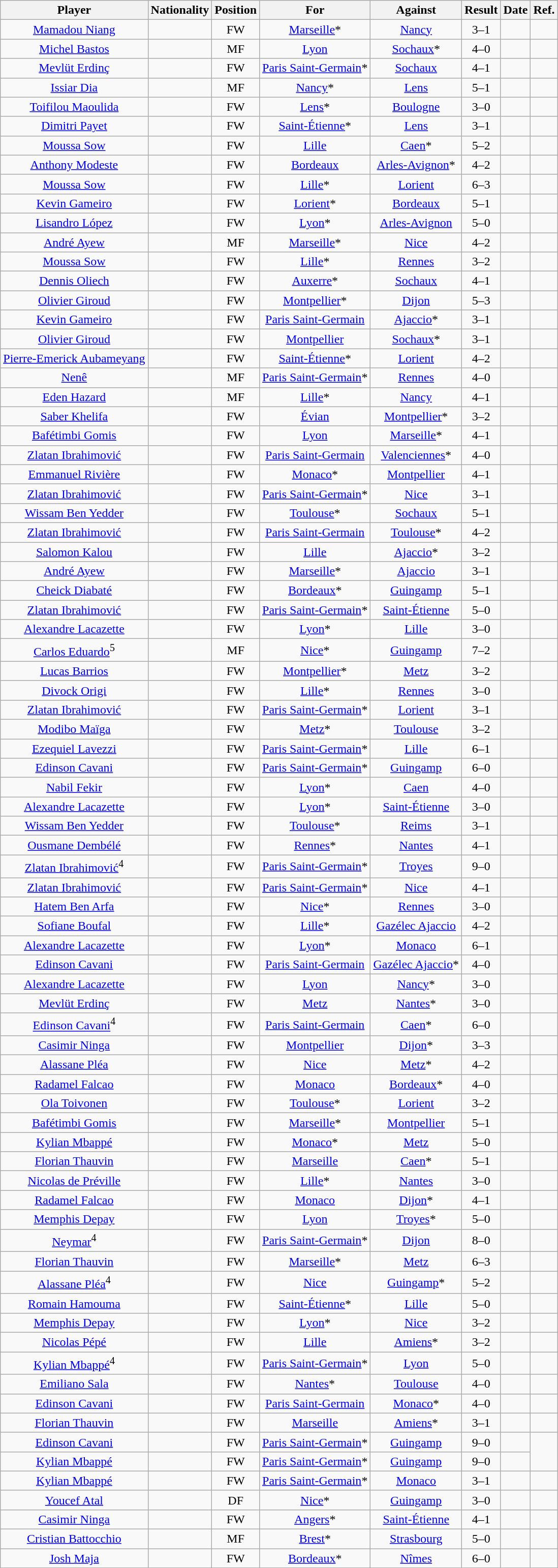<table class="wikitable plainrowheaders sortable" style="text-align:center">
<tr>
<th>Player</th>
<th>Nationality</th>
<th>Position</th>
<th>For</th>
<th>Against</th>
<th align=center>Result</th>
<th>Date</th>
<th class="unsortable" align="center">Ref.</th>
</tr>
<tr>
<td><a href='#'>Mamadou Niang</a></td>
<td></td>
<td>FW</td>
<td><a href='#'>Marseille</a>*</td>
<td><a href='#'>Nancy</a></td>
<td>3–1</td>
<td></td>
<td></td>
</tr>
<tr>
<td><a href='#'>Michel Bastos</a></td>
<td></td>
<td>MF</td>
<td><a href='#'>Lyon</a></td>
<td><a href='#'>Sochaux</a>*</td>
<td>4–0</td>
<td></td>
<td></td>
</tr>
<tr>
<td><a href='#'>Mevlüt Erdinç</a></td>
<td></td>
<td>FW</td>
<td><a href='#'>Paris Saint-Germain</a>*</td>
<td><a href='#'>Sochaux</a></td>
<td>4–1</td>
<td></td>
<td></td>
</tr>
<tr>
<td><a href='#'>Issiar Dia</a></td>
<td></td>
<td>MF</td>
<td><a href='#'>Nancy</a>*</td>
<td><a href='#'>Lens</a></td>
<td>5–1</td>
<td></td>
<td></td>
</tr>
<tr>
<td><a href='#'>Toifilou Maoulida</a></td>
<td></td>
<td>FW</td>
<td><a href='#'>Lens</a>*</td>
<td><a href='#'>Boulogne</a></td>
<td>3–0</td>
<td></td>
<td></td>
</tr>
<tr>
<td><a href='#'>Dimitri Payet</a></td>
<td></td>
<td>FW</td>
<td><a href='#'>Saint-Étienne</a>*</td>
<td><a href='#'>Lens</a></td>
<td>3–1</td>
<td></td>
<td></td>
</tr>
<tr>
<td><a href='#'>Moussa Sow</a></td>
<td></td>
<td>FW</td>
<td><a href='#'>Lille</a></td>
<td><a href='#'>Caen</a>*</td>
<td>5–2</td>
<td></td>
<td></td>
</tr>
<tr>
<td><a href='#'>Anthony Modeste</a></td>
<td></td>
<td>FW</td>
<td><a href='#'>Bordeaux</a></td>
<td><a href='#'>Arles-Avignon</a>*</td>
<td>4–2</td>
<td></td>
<td></td>
</tr>
<tr>
<td><a href='#'>Moussa Sow</a></td>
<td></td>
<td>FW</td>
<td><a href='#'>Lille</a>*</td>
<td><a href='#'>Lorient</a></td>
<td>6–3</td>
<td></td>
<td></td>
</tr>
<tr>
<td><a href='#'>Kevin Gameiro</a></td>
<td></td>
<td>FW</td>
<td><a href='#'>Lorient</a>*</td>
<td><a href='#'>Bordeaux</a></td>
<td>5–1</td>
<td></td>
<td></td>
</tr>
<tr>
<td><a href='#'>Lisandro López</a></td>
<td></td>
<td>FW</td>
<td><a href='#'>Lyon</a>*</td>
<td><a href='#'>Arles-Avignon</a></td>
<td>5–0</td>
<td></td>
<td></td>
</tr>
<tr>
<td><a href='#'>André Ayew</a></td>
<td></td>
<td>MF</td>
<td><a href='#'>Marseille</a>*</td>
<td><a href='#'>Nice</a></td>
<td>4–2</td>
<td></td>
<td></td>
</tr>
<tr>
<td><a href='#'>Moussa Sow</a></td>
<td></td>
<td>FW</td>
<td><a href='#'>Lille</a>*</td>
<td><a href='#'>Rennes</a></td>
<td>3–2</td>
<td></td>
<td></td>
</tr>
<tr>
<td><a href='#'>Dennis Oliech</a></td>
<td></td>
<td>FW</td>
<td><a href='#'>Auxerre</a>*</td>
<td><a href='#'>Sochaux</a></td>
<td>4–1</td>
<td></td>
<td></td>
</tr>
<tr>
<td><a href='#'>Olivier Giroud</a></td>
<td></td>
<td>FW</td>
<td><a href='#'>Montpellier</a>*</td>
<td><a href='#'>Dijon</a></td>
<td>5–3</td>
<td></td>
<td></td>
</tr>
<tr>
<td><a href='#'>Kevin Gameiro</a></td>
<td></td>
<td>FW</td>
<td><a href='#'>Paris Saint-Germain</a></td>
<td><a href='#'>Ajaccio</a>*</td>
<td>3–1</td>
<td></td>
<td></td>
</tr>
<tr>
<td><a href='#'>Olivier Giroud</a></td>
<td></td>
<td>FW</td>
<td><a href='#'>Montpellier</a></td>
<td><a href='#'>Sochaux</a>*</td>
<td>3–1</td>
<td></td>
<td></td>
</tr>
<tr>
<td><a href='#'>Pierre-Emerick Aubameyang</a></td>
<td></td>
<td>FW</td>
<td><a href='#'>Saint-Étienne</a>*</td>
<td><a href='#'>Lorient</a></td>
<td>4–2</td>
<td></td>
<td></td>
</tr>
<tr>
<td><a href='#'>Nenê</a></td>
<td></td>
<td>MF</td>
<td><a href='#'>Paris Saint-Germain</a>*</td>
<td><a href='#'>Rennes</a></td>
<td>4–0</td>
<td></td>
<td></td>
</tr>
<tr>
<td><a href='#'>Eden Hazard</a></td>
<td></td>
<td>MF</td>
<td><a href='#'>Lille</a>*</td>
<td><a href='#'>Nancy</a></td>
<td>4–1</td>
<td></td>
<td></td>
</tr>
<tr>
<td><a href='#'>Saber Khelifa</a></td>
<td></td>
<td>FW</td>
<td><a href='#'>Évian</a></td>
<td><a href='#'>Montpellier</a>*</td>
<td>3–2</td>
<td></td>
<td></td>
</tr>
<tr>
<td><a href='#'>Bafétimbi Gomis</a></td>
<td></td>
<td>FW</td>
<td><a href='#'>Lyon</a></td>
<td><a href='#'>Marseille</a>*</td>
<td>4–1</td>
<td></td>
<td></td>
</tr>
<tr>
<td><a href='#'>Zlatan Ibrahimović</a></td>
<td></td>
<td>FW</td>
<td><a href='#'>Paris Saint-Germain</a></td>
<td><a href='#'>Valenciennes</a>*</td>
<td>4–0</td>
<td></td>
<td></td>
</tr>
<tr>
<td><a href='#'>Emmanuel Rivière</a></td>
<td></td>
<td>FW</td>
<td><a href='#'>Monaco</a>*</td>
<td><a href='#'>Montpellier</a></td>
<td>4–1</td>
<td></td>
<td></td>
</tr>
<tr>
<td><a href='#'>Zlatan Ibrahimović</a></td>
<td></td>
<td>FW</td>
<td><a href='#'>Paris Saint-Germain</a>*</td>
<td><a href='#'>Nice</a></td>
<td>3–1</td>
<td></td>
<td></td>
</tr>
<tr>
<td><a href='#'>Wissam Ben Yedder</a></td>
<td></td>
<td>FW</td>
<td><a href='#'>Toulouse</a>*</td>
<td><a href='#'>Sochaux</a></td>
<td>5–1</td>
<td></td>
<td></td>
</tr>
<tr>
<td><a href='#'>Zlatan Ibrahimović</a></td>
<td></td>
<td>FW</td>
<td><a href='#'>Paris Saint-Germain</a></td>
<td><a href='#'>Toulouse</a>*</td>
<td>4–2</td>
<td></td>
<td></td>
</tr>
<tr>
<td><a href='#'>Salomon Kalou</a></td>
<td></td>
<td>FW</td>
<td><a href='#'>Lille</a></td>
<td><a href='#'>Ajaccio</a>*</td>
<td>3–2</td>
<td></td>
<td></td>
</tr>
<tr>
<td><a href='#'>André Ayew</a></td>
<td></td>
<td>FW</td>
<td><a href='#'>Marseille</a>*</td>
<td><a href='#'>Ajaccio</a></td>
<td>3–1</td>
<td></td>
<td></td>
</tr>
<tr>
<td><a href='#'>Cheick Diabaté</a></td>
<td></td>
<td>FW</td>
<td><a href='#'>Bordeaux</a>*</td>
<td><a href='#'>Guingamp</a></td>
<td>5–1</td>
<td></td>
<td></td>
</tr>
<tr>
<td><a href='#'>Zlatan Ibrahimović</a></td>
<td></td>
<td>FW</td>
<td><a href='#'>Paris Saint-Germain</a>*</td>
<td><a href='#'>Saint-Étienne</a></td>
<td>5–0</td>
<td></td>
<td></td>
</tr>
<tr>
<td><a href='#'>Alexandre Lacazette</a></td>
<td></td>
<td>FW</td>
<td><a href='#'>Lyon</a>*</td>
<td><a href='#'>Lille</a></td>
<td>3–0</td>
<td></td>
<td></td>
</tr>
<tr>
<td><a href='#'>Carlos Eduardo</a><sup>5</sup></td>
<td></td>
<td>MF</td>
<td><a href='#'>Nice</a>*</td>
<td><a href='#'>Guingamp</a></td>
<td>7–2</td>
<td></td>
<td></td>
</tr>
<tr>
<td><a href='#'>Lucas Barrios</a></td>
<td></td>
<td>FW</td>
<td><a href='#'>Montpellier</a>*</td>
<td><a href='#'>Metz</a></td>
<td>3–2</td>
<td></td>
<td></td>
</tr>
<tr>
<td><a href='#'>Divock Origi</a></td>
<td></td>
<td>FW</td>
<td><a href='#'>Lille</a>*</td>
<td><a href='#'>Rennes</a></td>
<td>3–0</td>
<td></td>
<td></td>
</tr>
<tr>
<td><a href='#'>Zlatan Ibrahimović</a></td>
<td></td>
<td>FW</td>
<td><a href='#'>Paris Saint-Germain</a>*</td>
<td><a href='#'>Lorient</a></td>
<td>3–1</td>
<td></td>
<td></td>
</tr>
<tr>
<td><a href='#'>Modibo Maïga</a></td>
<td></td>
<td>FW</td>
<td><a href='#'>Metz</a>*</td>
<td><a href='#'>Toulouse</a></td>
<td>3–2</td>
<td></td>
<td></td>
</tr>
<tr>
<td><a href='#'>Ezequiel Lavezzi</a></td>
<td></td>
<td>FW</td>
<td><a href='#'>Paris Saint-Germain</a>*</td>
<td><a href='#'>Lille</a></td>
<td>6–1</td>
<td></td>
<td></td>
</tr>
<tr>
<td><a href='#'>Edinson Cavani</a></td>
<td></td>
<td>FW</td>
<td><a href='#'>Paris Saint-Germain</a>*</td>
<td><a href='#'>Guingamp</a></td>
<td>6–0</td>
<td></td>
<td></td>
</tr>
<tr>
<td><a href='#'>Nabil Fekir</a></td>
<td></td>
<td>FW</td>
<td><a href='#'>Lyon</a>*</td>
<td><a href='#'>Caen</a></td>
<td>4–0</td>
<td></td>
<td></td>
</tr>
<tr>
<td><a href='#'>Alexandre Lacazette</a></td>
<td></td>
<td>FW</td>
<td><a href='#'>Lyon</a>*</td>
<td><a href='#'>Saint-Étienne</a></td>
<td>3–0</td>
<td></td>
<td></td>
</tr>
<tr>
<td><a href='#'>Wissam Ben Yedder</a></td>
<td></td>
<td>FW</td>
<td><a href='#'>Toulouse</a>*</td>
<td><a href='#'>Reims</a></td>
<td>3–1</td>
<td></td>
<td></td>
</tr>
<tr>
<td><a href='#'>Ousmane Dembélé</a></td>
<td></td>
<td>FW</td>
<td><a href='#'>Rennes</a>*</td>
<td><a href='#'>Nantes</a></td>
<td>4–1</td>
<td></td>
<td></td>
</tr>
<tr>
<td><a href='#'>Zlatan Ibrahimović</a><sup>4</sup></td>
<td></td>
<td>FW</td>
<td><a href='#'>Paris Saint-Germain</a>*</td>
<td><a href='#'>Troyes</a></td>
<td>9–0</td>
<td></td>
<td></td>
</tr>
<tr>
<td><a href='#'>Zlatan Ibrahimović</a></td>
<td></td>
<td>FW</td>
<td><a href='#'>Paris Saint-Germain</a>*</td>
<td><a href='#'>Nice</a></td>
<td>4–1</td>
<td></td>
<td></td>
</tr>
<tr>
<td><a href='#'>Hatem Ben Arfa</a></td>
<td></td>
<td>FW</td>
<td><a href='#'>Nice</a>*</td>
<td><a href='#'>Rennes</a></td>
<td>3–0</td>
<td></td>
<td></td>
</tr>
<tr>
<td><a href='#'>Sofiane Boufal</a></td>
<td></td>
<td>FW</td>
<td><a href='#'>Lille</a>*</td>
<td><a href='#'>Gazélec Ajaccio</a></td>
<td>4–2</td>
<td></td>
<td></td>
</tr>
<tr>
<td><a href='#'>Alexandre Lacazette</a></td>
<td></td>
<td>FW</td>
<td><a href='#'>Lyon</a>*</td>
<td><a href='#'>Monaco</a></td>
<td>6–1</td>
<td></td>
<td></td>
</tr>
<tr>
<td><a href='#'>Edinson Cavani</a></td>
<td></td>
<td>FW</td>
<td><a href='#'>Paris Saint-Germain</a></td>
<td><a href='#'>Gazélec Ajaccio</a>*</td>
<td>4–0</td>
<td></td>
<td></td>
</tr>
<tr>
<td><a href='#'>Alexandre Lacazette</a></td>
<td></td>
<td>FW</td>
<td><a href='#'>Lyon</a></td>
<td><a href='#'>Nancy</a>*</td>
<td>3–0</td>
<td></td>
<td></td>
</tr>
<tr>
<td><a href='#'>Mevlüt Erdinç</a></td>
<td></td>
<td>FW</td>
<td><a href='#'>Metz</a></td>
<td><a href='#'>Nantes</a>*</td>
<td>3–0</td>
<td></td>
<td></td>
</tr>
<tr>
<td><a href='#'>Edinson Cavani</a><sup>4</sup></td>
<td></td>
<td>FW</td>
<td><a href='#'>Paris Saint-Germain</a></td>
<td><a href='#'>Caen</a>*</td>
<td>6–0</td>
<td></td>
<td></td>
</tr>
<tr>
<td><a href='#'>Casimir Ninga</a></td>
<td></td>
<td>FW</td>
<td><a href='#'>Montpellier</a></td>
<td><a href='#'>Dijon</a>*</td>
<td>3–3</td>
<td></td>
<td></td>
</tr>
<tr>
<td><a href='#'>Alassane Pléa</a></td>
<td></td>
<td>FW</td>
<td><a href='#'>Nice</a></td>
<td><a href='#'>Metz</a>*</td>
<td>4–2</td>
<td></td>
<td></td>
</tr>
<tr>
<td><a href='#'>Radamel Falcao</a></td>
<td></td>
<td>FW</td>
<td><a href='#'>Monaco</a></td>
<td><a href='#'>Bordeaux</a>*</td>
<td>4–0</td>
<td></td>
<td></td>
</tr>
<tr>
<td><a href='#'>Ola Toivonen</a></td>
<td></td>
<td>FW</td>
<td><a href='#'>Toulouse</a>*</td>
<td><a href='#'>Lorient</a></td>
<td>3–2</td>
<td></td>
<td></td>
</tr>
<tr>
<td><a href='#'>Bafétimbi Gomis</a></td>
<td></td>
<td>FW</td>
<td><a href='#'>Marseille</a>*</td>
<td><a href='#'>Montpellier</a></td>
<td>5–1</td>
<td></td>
<td></td>
</tr>
<tr>
<td><a href='#'>Kylian Mbappé</a></td>
<td></td>
<td>FW</td>
<td><a href='#'>Monaco</a>*</td>
<td><a href='#'>Metz</a></td>
<td>5–0</td>
<td></td>
<td></td>
</tr>
<tr>
<td><a href='#'>Florian Thauvin</a></td>
<td></td>
<td>FW</td>
<td><a href='#'>Marseille</a></td>
<td><a href='#'>Caen</a>*</td>
<td>5–1</td>
<td></td>
<td></td>
</tr>
<tr>
<td><a href='#'>Nicolas de Préville</a></td>
<td></td>
<td>FW</td>
<td><a href='#'>Lille</a>*</td>
<td><a href='#'>Nantes</a></td>
<td>3–0</td>
<td></td>
<td></td>
</tr>
<tr>
<td><a href='#'>Radamel Falcao</a></td>
<td></td>
<td>FW</td>
<td><a href='#'>Monaco</a></td>
<td><a href='#'>Dijon</a>*</td>
<td>4–1</td>
<td></td>
<td></td>
</tr>
<tr>
<td><a href='#'>Memphis Depay</a></td>
<td></td>
<td>FW</td>
<td><a href='#'>Lyon</a></td>
<td><a href='#'>Troyes</a>*</td>
<td>5–0</td>
<td></td>
<td></td>
</tr>
<tr>
<td><a href='#'>Neymar</a><sup>4</sup></td>
<td></td>
<td>FW</td>
<td><a href='#'>Paris Saint-Germain</a>*</td>
<td><a href='#'>Dijon</a></td>
<td>8–0</td>
<td></td>
<td></td>
</tr>
<tr>
<td><a href='#'>Florian Thauvin</a></td>
<td></td>
<td>FW</td>
<td><a href='#'>Marseille</a>*</td>
<td><a href='#'>Metz</a></td>
<td>6–3</td>
<td></td>
<td></td>
</tr>
<tr>
<td><a href='#'>Alassane Pléa</a><sup>4</sup></td>
<td></td>
<td>FW</td>
<td><a href='#'>Nice</a></td>
<td><a href='#'>Guingamp</a>*</td>
<td>5–2</td>
<td></td>
<td></td>
</tr>
<tr>
<td><a href='#'>Romain Hamouma</a></td>
<td></td>
<td>FW</td>
<td><a href='#'>Saint-Étienne</a>*</td>
<td><a href='#'>Lille</a></td>
<td>5–0</td>
<td></td>
<td></td>
</tr>
<tr>
<td><a href='#'>Memphis Depay</a></td>
<td></td>
<td>FW</td>
<td><a href='#'>Lyon</a>*</td>
<td><a href='#'>Nice</a></td>
<td>3–2</td>
<td></td>
<td></td>
</tr>
<tr>
<td><a href='#'>Nicolas Pépé</a></td>
<td></td>
<td>FW</td>
<td><a href='#'>Lille</a></td>
<td><a href='#'>Amiens</a>*</td>
<td>3–2</td>
<td></td>
<td></td>
</tr>
<tr>
<td><a href='#'>Kylian Mbappé</a><sup>4</sup></td>
<td></td>
<td>FW</td>
<td><a href='#'>Paris Saint-Germain</a>*</td>
<td><a href='#'>Lyon</a></td>
<td>5–0</td>
<td></td>
<td></td>
</tr>
<tr>
<td><a href='#'>Emiliano Sala</a></td>
<td></td>
<td>FW</td>
<td><a href='#'>Nantes</a>*</td>
<td><a href='#'>Toulouse</a></td>
<td>4–0</td>
<td></td>
<td></td>
</tr>
<tr>
<td><a href='#'>Edinson Cavani</a></td>
<td></td>
<td>FW</td>
<td><a href='#'>Paris Saint-Germain</a></td>
<td><a href='#'>Monaco</a>*</td>
<td>4–0</td>
<td></td>
<td></td>
</tr>
<tr>
<td><a href='#'>Florian Thauvin</a></td>
<td></td>
<td>FW</td>
<td><a href='#'>Marseille</a></td>
<td><a href='#'>Amiens</a>*</td>
<td>3–1</td>
<td></td>
<td></td>
</tr>
<tr>
<td><a href='#'>Edinson Cavani</a></td>
<td></td>
<td>FW</td>
<td><a href='#'>Paris Saint-Germain</a>*</td>
<td><a href='#'>Guingamp</a></td>
<td>9–0</td>
<td></td>
<td rowspan=2></td>
</tr>
<tr>
<td><a href='#'>Kylian Mbappé</a></td>
<td></td>
<td>FW</td>
<td><a href='#'>Paris Saint-Germain</a>*</td>
<td><a href='#'>Guingamp</a></td>
<td>9–0</td>
<td></td>
</tr>
<tr>
<td><a href='#'>Kylian Mbappé</a></td>
<td></td>
<td>FW</td>
<td><a href='#'>Paris Saint-Germain</a>*</td>
<td><a href='#'>Monaco</a></td>
<td>3–1</td>
<td></td>
<td></td>
</tr>
<tr>
<td><a href='#'>Youcef Atal</a></td>
<td></td>
<td>DF</td>
<td><a href='#'>Nice</a>*</td>
<td><a href='#'>Guingamp</a></td>
<td>3–0</td>
<td></td>
<td></td>
</tr>
<tr>
<td><a href='#'>Casimir Ninga</a></td>
<td></td>
<td>FW</td>
<td><a href='#'>Angers</a>*</td>
<td><a href='#'>Saint-Étienne</a></td>
<td>4–1</td>
<td></td>
<td></td>
</tr>
<tr>
<td><a href='#'>Cristian Battocchio</a></td>
<td></td>
<td>MF</td>
<td><a href='#'>Brest</a>*</td>
<td><a href='#'>Strasbourg</a></td>
<td>5–0</td>
<td></td>
<td></td>
</tr>
<tr>
<td><a href='#'>Josh Maja</a></td>
<td></td>
<td>FW</td>
<td><a href='#'>Bordeaux</a>*</td>
<td><a href='#'>Nîmes</a></td>
<td>6–0</td>
<td></td>
<td></td>
</tr>
</table>
